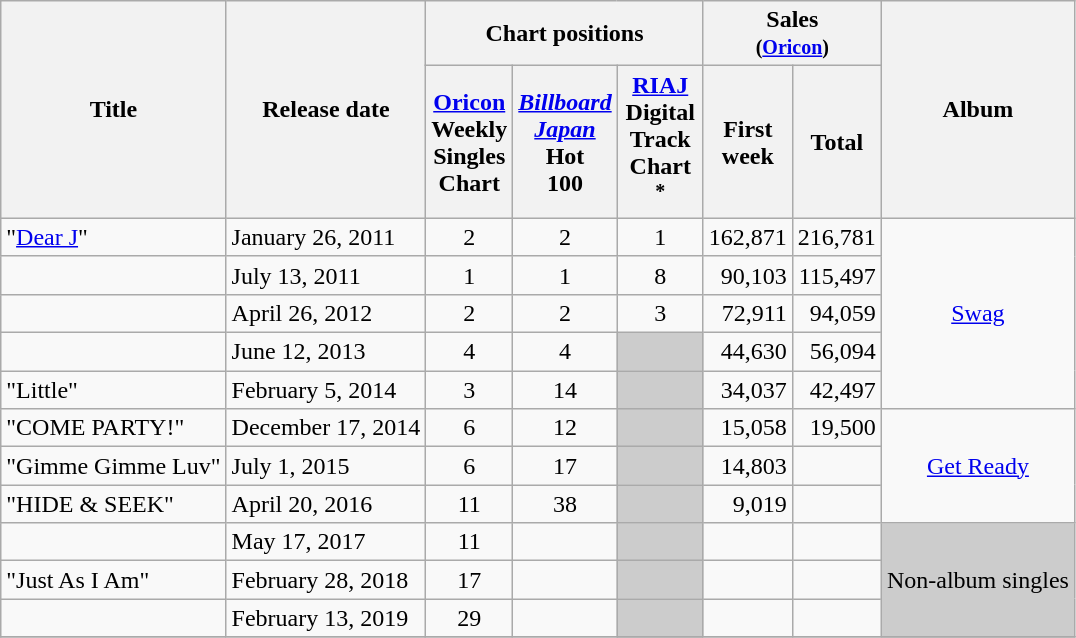<table class="wikitable">
<tr>
<th rowspan="2">Title</th>
<th rowspan="2">Release date</th>
<th colspan="3">Chart positions</th>
<th colspan="2">Sales<br><small>(<a href='#'>Oricon</a>)</small></th>
<th rowspan="2">Album</th>
</tr>
<tr>
<th width="50"><a href='#'>Oricon</a><br>Weekly<br>Singles<br>Chart</th>
<th width="50"><em><a href='#'>Billboard<br>Japan</a></em><br>Hot<br>100<br></th>
<th width="50"><a href='#'>RIAJ</a><br>Digital<br>Track<br>Chart<br><sup>*</sup></th>
<th width="50">First<br>week</th>
<th width="50">Total</th>
</tr>
<tr>
<td>"<a href='#'>Dear J</a>"</td>
<td>January 26, 2011</td>
<td style="text-align:center;">2</td>
<td style="text-align:center;">2</td>
<td style="text-align:center;">1</td>
<td style="text-align:right;">162,871</td>
<td style="text-align:right;">216,781</td>
<td rowspan="5" style="text-align:center;"><a href='#'>Swag</a></td>
</tr>
<tr>
<td></td>
<td>July 13, 2011</td>
<td style="text-align:center;">1</td>
<td style="text-align:center;">1</td>
<td style="text-align:center;">8</td>
<td style="text-align:right;">90,103</td>
<td style="text-align:right;">115,497</td>
</tr>
<tr>
<td></td>
<td>April 26, 2012</td>
<td style="text-align:center;">2</td>
<td style="text-align:center;">2</td>
<td style="text-align:center;">3</td>
<td style="text-align:right;">72,911</td>
<td style="text-align:right;">94,059</td>
</tr>
<tr>
<td></td>
<td>June 12, 2013</td>
<td style="text-align:center;">4</td>
<td style="text-align:center;">4</td>
<td style="background:#ccc;"></td>
<td style="text-align:right;">44,630</td>
<td style="text-align:right;">56,094 </td>
</tr>
<tr>
<td>"Little"</td>
<td>February 5, 2014</td>
<td style="text-align:center;">3</td>
<td style="text-align:center;">14</td>
<td style="background:#ccc;"></td>
<td style="text-align:right;">34,037</td>
<td style="text-align:right;">42,497</td>
</tr>
<tr>
<td>"COME PARTY!"</td>
<td>December 17, 2014</td>
<td style="text-align:center;">6</td>
<td style="text-align:center;">12</td>
<td style="background:#ccc;"></td>
<td style="text-align:right;">15,058</td>
<td style="text-align:right;">19,500</td>
<td rowspan="3" style="text-align:center;"><a href='#'>Get Ready</a></td>
</tr>
<tr>
<td>"Gimme Gimme Luv"</td>
<td>July 1, 2015</td>
<td style="text-align:center;">6</td>
<td style="text-align:center;">17</td>
<td style="background:#ccc;"></td>
<td style="text-align:right;">14,803</td>
<td style="text-align:right;"></td>
</tr>
<tr>
<td>"HIDE & SEEK"</td>
<td>April 20, 2016</td>
<td style="text-align:center;">11</td>
<td style="text-align:center;">38</td>
<td style="background:#ccc;"></td>
<td style="text-align:right;">9,019</td>
<td style="text-align:right;"></td>
</tr>
<tr>
<td></td>
<td>May 17, 2017</td>
<td style="text-align:center;">11</td>
<td style="text-align:center;"></td>
<td style="background:#ccc;"></td>
<td style="text-align:right;"></td>
<td style="text-align:right;"></td>
<td rowspan="3" style="background:#ccc;">Non-album singles</td>
</tr>
<tr>
<td>"Just As I Am"</td>
<td>February 28, 2018</td>
<td style="text-align:center;">17</td>
<td style="text-align:center;"></td>
<td style="background:#ccc;"></td>
<td style="text-align:right;"></td>
<td style="text-align:right;"></td>
</tr>
<tr>
<td></td>
<td>February 13, 2019</td>
<td style="text-align:center;">29</td>
<td style="text-align:center;"></td>
<td style="background:#ccc;"></td>
<td style="text-align:right;"></td>
<td style="text-align:right;"></td>
</tr>
<tr>
</tr>
</table>
